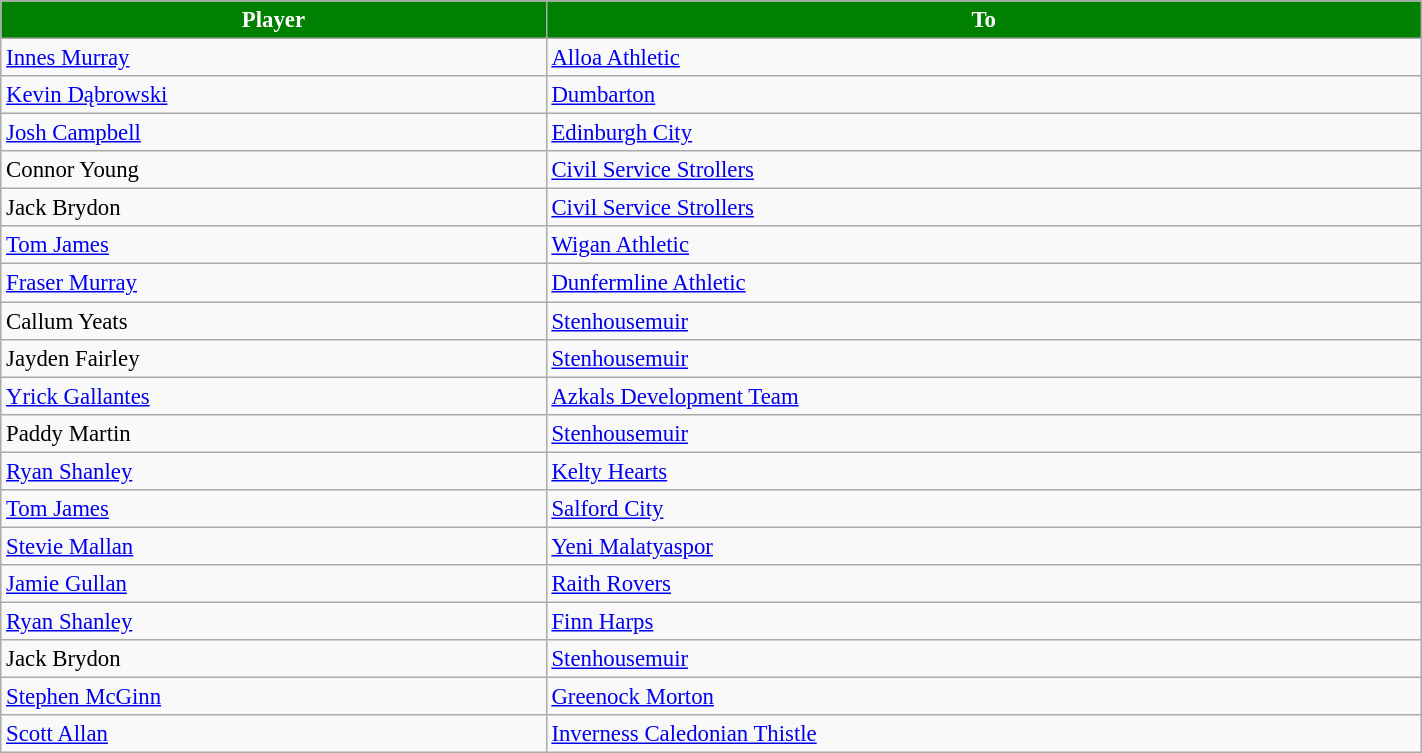<table class="wikitable" style="text-align:center; font-size:95%;width:75%; text-align:left">
<tr>
<th style="background:#008000; color:white;">Player</th>
<th style="background:#008000; color:white;">To</th>
</tr>
<tr>
<td> <a href='#'>Innes Murray</a></td>
<td> <a href='#'>Alloa Athletic</a></td>
</tr>
<tr>
<td> <a href='#'>Kevin Dąbrowski</a></td>
<td> <a href='#'>Dumbarton</a></td>
</tr>
<tr>
<td> <a href='#'>Josh Campbell</a></td>
<td> <a href='#'>Edinburgh City</a></td>
</tr>
<tr>
<td> Connor Young</td>
<td> <a href='#'>Civil Service Strollers</a></td>
</tr>
<tr>
<td> Jack Brydon</td>
<td> <a href='#'>Civil Service Strollers</a></td>
</tr>
<tr>
<td> <a href='#'>Tom James</a></td>
<td> <a href='#'>Wigan Athletic</a></td>
</tr>
<tr>
<td> <a href='#'>Fraser Murray</a></td>
<td> <a href='#'>Dunfermline Athletic</a></td>
</tr>
<tr>
<td> Callum Yeats</td>
<td> <a href='#'>Stenhousemuir</a></td>
</tr>
<tr>
<td> Jayden Fairley</td>
<td> <a href='#'>Stenhousemuir</a></td>
</tr>
<tr>
<td> <a href='#'>Yrick Gallantes</a></td>
<td> <a href='#'>Azkals Development Team</a></td>
</tr>
<tr>
<td> Paddy Martin</td>
<td> <a href='#'>Stenhousemuir</a></td>
</tr>
<tr>
<td> <a href='#'>Ryan Shanley</a></td>
<td> <a href='#'>Kelty Hearts</a></td>
</tr>
<tr>
<td> <a href='#'>Tom James</a></td>
<td> <a href='#'>Salford City</a></td>
</tr>
<tr>
<td> <a href='#'>Stevie Mallan</a></td>
<td> <a href='#'>Yeni Malatyaspor</a></td>
</tr>
<tr>
<td> <a href='#'>Jamie Gullan</a></td>
<td> <a href='#'>Raith Rovers</a></td>
</tr>
<tr>
<td> <a href='#'>Ryan Shanley</a></td>
<td> <a href='#'>Finn Harps</a></td>
</tr>
<tr>
<td> Jack Brydon</td>
<td> <a href='#'>Stenhousemuir</a></td>
</tr>
<tr>
<td> <a href='#'>Stephen McGinn</a></td>
<td> <a href='#'>Greenock Morton</a></td>
</tr>
<tr>
<td> <a href='#'>Scott Allan</a></td>
<td> <a href='#'>Inverness Caledonian Thistle</a></td>
</tr>
</table>
